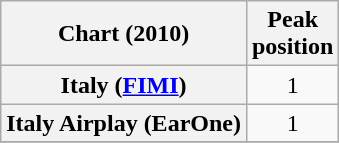<table class="wikitable sortable plainrowheaders" style="text-align:center">
<tr>
<th>Chart (2010)</th>
<th>Peak<br>position</th>
</tr>
<tr>
<th scope="row">Italy (<a href='#'>FIMI</a>)</th>
<td>1</td>
</tr>
<tr>
<th scope="row">Italy Airplay (EarOne)</th>
<td>1</td>
</tr>
<tr>
</tr>
</table>
